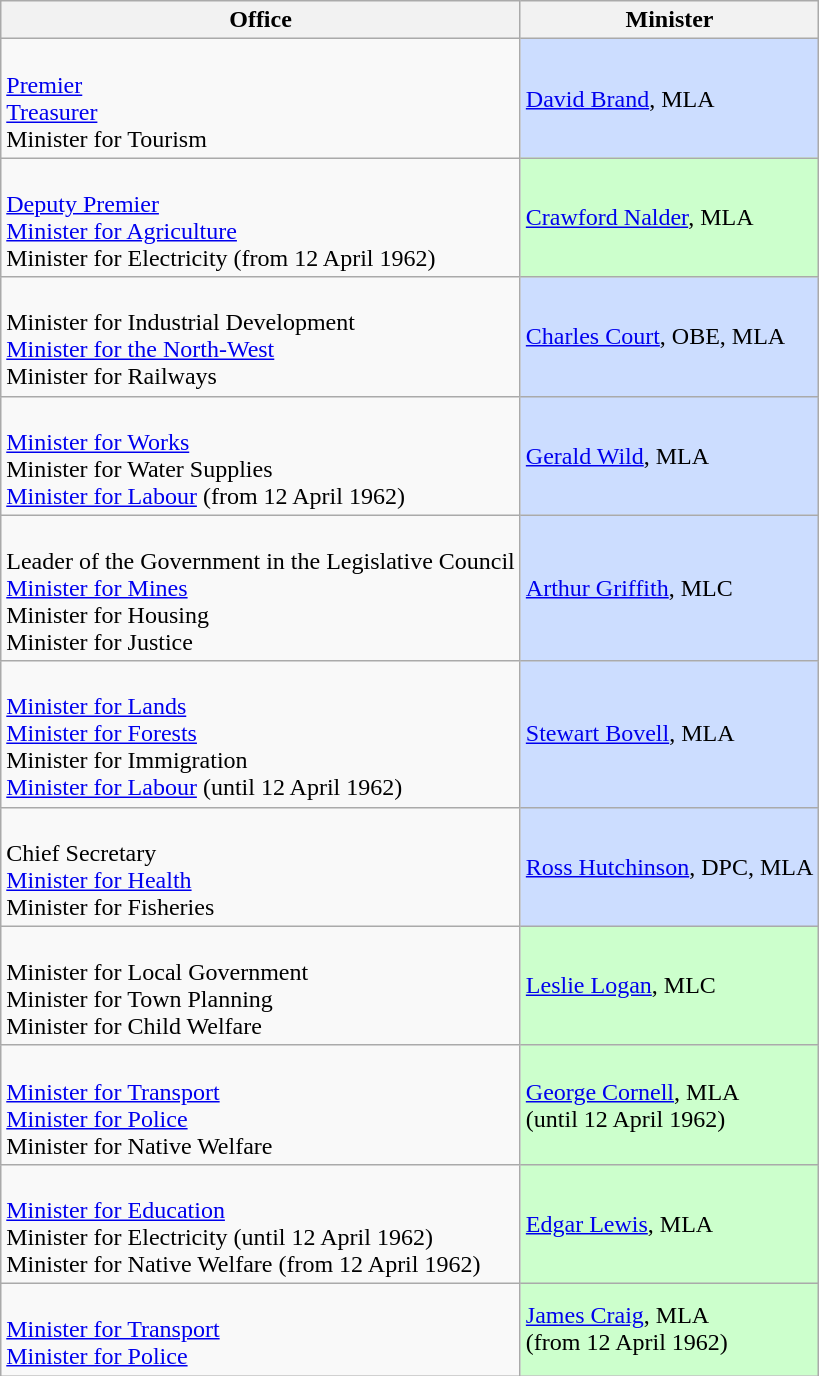<table class="wikitable">
<tr>
<th>Office</th>
<th>Minister</th>
</tr>
<tr>
<td><br><a href='#'>Premier</a><br>
<a href='#'>Treasurer</a><br>
Minister for Tourism<br></td>
<td style="background:#CCDDFF"><a href='#'>David Brand</a>, MLA</td>
</tr>
<tr>
<td><br><a href='#'>Deputy Premier</a><br>
<a href='#'>Minister for Agriculture</a><br>
Minister for Electricity (from 12 April 1962)<br></td>
<td style="background:#CCFFCC"><a href='#'>Crawford Nalder</a>, MLA</td>
</tr>
<tr>
<td><br>Minister for Industrial Development<br>
<a href='#'>Minister for the North-West</a><br>
Minister for Railways<br></td>
<td style="background:#CCDDFF"><a href='#'>Charles Court</a>, OBE, MLA</td>
</tr>
<tr>
<td><br><a href='#'>Minister for Works</a><br>
Minister for Water Supplies<br>
<a href='#'>Minister for Labour</a> (from 12 April 1962)<br></td>
<td style="background:#CCDDFF"><a href='#'>Gerald Wild</a>, MLA</td>
</tr>
<tr>
<td><br>Leader of the Government in the Legislative Council<br>
<a href='#'>Minister for Mines</a><br>
Minister for Housing<br>
Minister for Justice<br></td>
<td style="background:#CCDDFF"><a href='#'>Arthur Griffith</a>, MLC</td>
</tr>
<tr>
<td><br><a href='#'>Minister for Lands</a><br>
<a href='#'>Minister for Forests</a><br>
Minister for Immigration<br>
<a href='#'>Minister for Labour</a> (until 12 April 1962)<br></td>
<td style="background:#CCDDFF"><a href='#'>Stewart Bovell</a>, MLA</td>
</tr>
<tr>
<td><br>Chief Secretary<br>
<a href='#'>Minister for Health</a><br>
Minister for Fisheries<br></td>
<td style="background:#CCDDFF"><a href='#'>Ross Hutchinson</a>, DPC, MLA</td>
</tr>
<tr>
<td><br>Minister for Local Government<br>
Minister for Town Planning<br>
Minister for Child Welfare<br></td>
<td style="background:#CCFFCC"><a href='#'>Leslie Logan</a>, MLC</td>
</tr>
<tr>
<td><br><a href='#'>Minister for Transport</a><br>
<a href='#'>Minister for Police</a><br>
Minister for Native Welfare<br></td>
<td style="background:#CCFFCC"><a href='#'>George Cornell</a>, MLA<br>(until 12 April 1962)</td>
</tr>
<tr>
<td><br><a href='#'>Minister for Education</a><br>
Minister for Electricity (until 12 April 1962)<br>
Minister for Native Welfare (from 12 April 1962)<br></td>
<td style="background:#CCFFCC"><a href='#'>Edgar Lewis</a>, MLA</td>
</tr>
<tr>
<td><br><a href='#'>Minister for Transport</a><br>
<a href='#'>Minister for Police</a><br></td>
<td style="background:#CCFFCC"><a href='#'>James Craig</a>, MLA<br>(from 12 April 1962)</td>
</tr>
</table>
